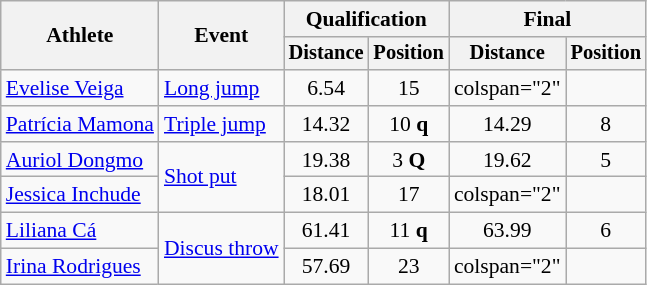<table class="wikitable" style="font-size:90%">
<tr>
<th rowspan="2">Athlete</th>
<th rowspan="2">Event</th>
<th colspan="2">Qualification</th>
<th colspan="2">Final</th>
</tr>
<tr style="font-size:95%">
<th>Distance</th>
<th>Position</th>
<th>Distance</th>
<th>Position</th>
</tr>
<tr align="center">
<td align="left"><a href='#'>Evelise Veiga</a></td>
<td align="left"><a href='#'>Long jump</a></td>
<td>6.54</td>
<td>15</td>
<td>colspan="2" </td>
</tr>
<tr align="center">
<td align="left"><a href='#'>Patrícia Mamona</a></td>
<td align="left"><a href='#'>Triple jump</a></td>
<td>14.32</td>
<td>10 <strong>q</strong></td>
<td>14.29</td>
<td>8</td>
</tr>
<tr align="center">
<td align="left"><a href='#'>Auriol Dongmo</a></td>
<td rowspan="2" align="left"><a href='#'>Shot put</a></td>
<td>19.38</td>
<td>3 <strong>Q</strong></td>
<td>19.62</td>
<td>5</td>
</tr>
<tr align="center">
<td align="left"><a href='#'>Jessica Inchude</a></td>
<td>18.01</td>
<td>17</td>
<td>colspan="2" </td>
</tr>
<tr align="center">
<td align="left"><a href='#'>Liliana Cá</a></td>
<td rowspan="2" align="left"><a href='#'>Discus throw</a></td>
<td>61.41</td>
<td>11 <strong>q</strong></td>
<td>63.99 </td>
<td>6</td>
</tr>
<tr align="center">
<td align="left"><a href='#'>Irina Rodrigues</a></td>
<td>57.69</td>
<td>23</td>
<td>colspan="2" </td>
</tr>
</table>
